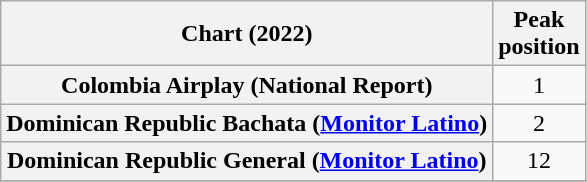<table class="wikitable sortable plainrowheaders" style="text-align:center">
<tr>
<th scope="col">Chart (2022)</th>
<th scope="col">Peak<br>position</th>
</tr>
<tr>
<th scope="row">Colombia Airplay (National Report)</th>
<td>1</td>
</tr>
<tr>
<th scope="row">Dominican Republic Bachata (<a href='#'>Monitor Latino</a>)</th>
<td align=center>2</td>
</tr>
<tr>
<th scope="row">Dominican Republic General (<a href='#'>Monitor Latino</a>)</th>
<td align=center>12</td>
</tr>
<tr>
</tr>
<tr>
</tr>
</table>
